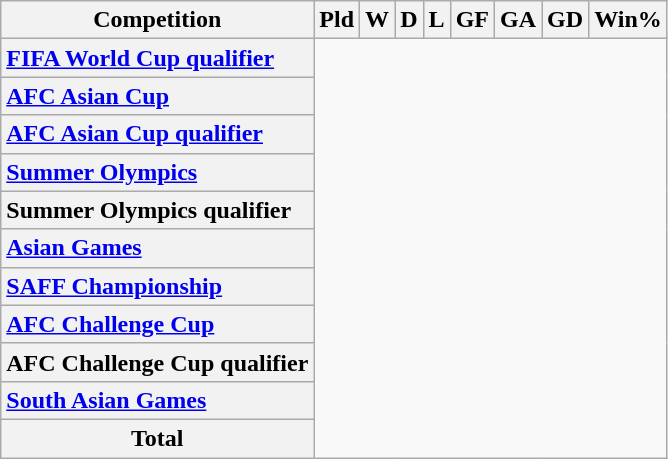<table class="wikitable plainrowheaders" style="text-align:center">
<tr>
<th scope="col">Competition</th>
<th scope="col">Pld</th>
<th scope="col">W</th>
<th scope="col">D</th>
<th scope="col">L</th>
<th scope="col">GF</th>
<th scope="col">GA</th>
<th scope="col">GD</th>
<th scope="col">Win%</th>
</tr>
<tr>
<th scope="row" style="text-align:left;"><a href='#'>FIFA World Cup qualifier</a><br></th>
</tr>
<tr>
<th scope="row" style="text-align:left;"><a href='#'>AFC Asian Cup</a><br></th>
</tr>
<tr>
<th scope="row" style="text-align:left;"><a href='#'>AFC Asian Cup qualifier</a><br></th>
</tr>
<tr>
<th scope="row" style="text-align:left;"><a href='#'>Summer Olympics</a><br></th>
</tr>
<tr>
<th scope="row" style="text-align:left;">Summer Olympics qualifier<br></th>
</tr>
<tr>
<th scope="row" style="text-align:left;"><a href='#'>Asian Games</a><br></th>
</tr>
<tr>
<th scope="row" style="text-align:left;"><a href='#'>SAFF Championship</a><br></th>
</tr>
<tr>
<th scope="row" style="text-align:left;"><a href='#'>AFC Challenge Cup</a><br></th>
</tr>
<tr>
<th scope="row" style="text-align:left;">AFC Challenge Cup qualifier<br></th>
</tr>
<tr>
<th scope="row" style="text-align:left;"><a href='#'>South Asian Games</a><br></th>
</tr>
<tr>
<th>Total<br></th>
</tr>
</table>
